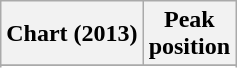<table class="wikitable sortable plainrowheaders">
<tr>
<th>Chart (2013)</th>
<th>Peak<br>position</th>
</tr>
<tr>
</tr>
<tr>
</tr>
</table>
